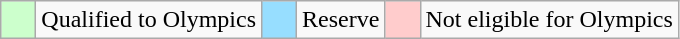<table class="wikitable">
<tr>
<td style="background: #ccffcc;">    </td>
<td>Qualified to Olympics</td>
<td style="background: #97DEFF;">    </td>
<td>Reserve</td>
<td style="background: #FFCCCC;">    </td>
<td>Not eligible for Olympics</td>
</tr>
</table>
